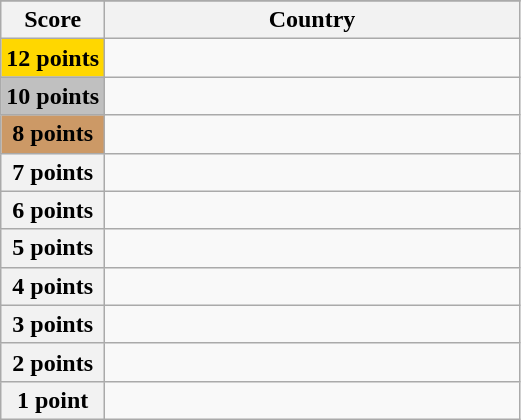<table class="wikitable">
<tr>
</tr>
<tr>
<th scope="col" width="20%">Score</th>
<th scope="col">Country</th>
</tr>
<tr>
<th scope="row" style="background:gold">12 points</th>
<td></td>
</tr>
<tr>
<th scope="row" style="background:silver">10 points</th>
<td></td>
</tr>
<tr>
<th scope="row" style="background:#CC9966">8 points</th>
<td></td>
</tr>
<tr>
<th scope="row">7 points</th>
<td></td>
</tr>
<tr>
<th scope="row">6 points</th>
<td></td>
</tr>
<tr>
<th scope="row">5 points</th>
<td></td>
</tr>
<tr>
<th scope="row">4 points</th>
<td></td>
</tr>
<tr>
<th scope="row">3 points</th>
<td></td>
</tr>
<tr>
<th scope="row">2 points</th>
<td></td>
</tr>
<tr>
<th scope="row">1 point</th>
<td></td>
</tr>
</table>
